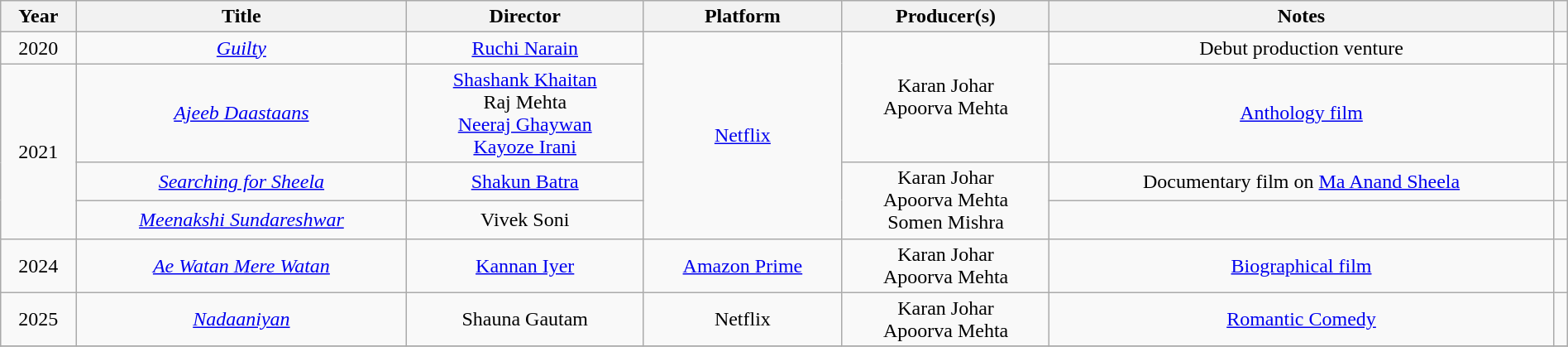<table class="wikitable plainrowheaders sortable" style="width: 100%; text-align: center;">
<tr>
<th scope="col">Year</th>
<th scope="col">Title</th>
<th scope="col">Director</th>
<th scope="col">Platform</th>
<th scope = "col">Producer(s)</th>
<th scope = "col">Notes</th>
<th scope="col" class="unsortable"></th>
</tr>
<tr>
<td>2020</td>
<td><em><a href='#'>Guilty</a></em></td>
<td><a href='#'>Ruchi Narain</a></td>
<td rowspan="4"><a href='#'>Netflix</a></td>
<td rowspan="2">Karan Johar <br> Apoorva Mehta</td>
<td>Debut production venture</td>
<td></td>
</tr>
<tr>
<td rowspan = "3">2021</td>
<td><em><a href='#'>Ajeeb Daastaans</a></em></td>
<td><a href='#'>Shashank Khaitan</a> <br> Raj Mehta <br> <a href='#'>Neeraj Ghaywan</a><br> <a href='#'>Kayoze Irani</a></td>
<td><a href='#'>Anthology film</a></td>
<td></td>
</tr>
<tr>
<td><em><a href='#'>Searching for Sheela</a></em></td>
<td><a href='#'>Shakun Batra</a></td>
<td rowspan="2">Karan Johar <br> Apoorva Mehta <br> Somen Mishra</td>
<td>Documentary film on <a href='#'>Ma Anand Sheela</a></td>
<td></td>
</tr>
<tr>
<td><em><a href='#'>Meenakshi Sundareshwar</a></em></td>
<td>Vivek Soni</td>
<td></td>
<td></td>
</tr>
<tr>
<td>2024</td>
<td><em><a href='#'>Ae Watan Mere Watan</a></em></td>
<td><a href='#'>Kannan Iyer</a></td>
<td><a href='#'>Amazon Prime</a></td>
<td>Karan Johar <br> Apoorva Mehta</td>
<td><a href='#'>Biographical film</a></td>
<td></td>
</tr>
<tr>
<td>2025</td>
<td><em><a href='#'>Nadaaniyan</a></em></td>
<td>Shauna Gautam</td>
<td>Netflix</td>
<td>Karan Johar <br> Apoorva Mehta</td>
<td><a href='#'>Romantic Comedy</a></td>
<td></td>
</tr>
<tr>
</tr>
</table>
